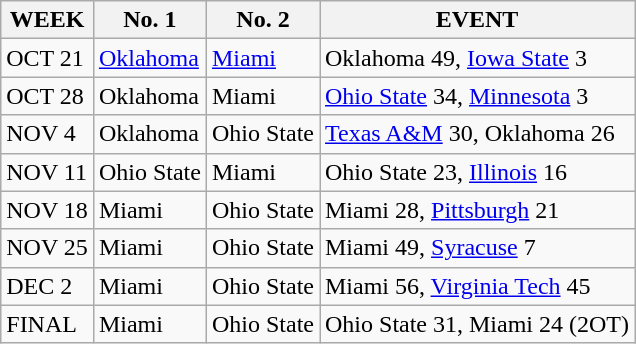<table class="wikitable">
<tr>
<th>WEEK</th>
<th>No. 1</th>
<th>No. 2</th>
<th>EVENT</th>
</tr>
<tr>
<td>OCT 21</td>
<td><a href='#'>Oklahoma</a></td>
<td><a href='#'>Miami</a></td>
<td>Oklahoma 49, <a href='#'>Iowa State</a> 3</td>
</tr>
<tr>
<td>OCT 28</td>
<td>Oklahoma</td>
<td>Miami</td>
<td><a href='#'>Ohio State</a> 34, <a href='#'>Minnesota</a> 3</td>
</tr>
<tr>
<td>NOV 4</td>
<td>Oklahoma</td>
<td>Ohio State</td>
<td><a href='#'>Texas A&M</a> 30, Oklahoma 26</td>
</tr>
<tr>
<td>NOV 11</td>
<td>Ohio State</td>
<td>Miami</td>
<td>Ohio State 23, <a href='#'>Illinois</a> 16</td>
</tr>
<tr>
<td>NOV 18</td>
<td>Miami</td>
<td>Ohio State</td>
<td>Miami 28, <a href='#'>Pittsburgh</a> 21</td>
</tr>
<tr>
<td>NOV 25</td>
<td>Miami</td>
<td>Ohio State</td>
<td>Miami 49, <a href='#'>Syracuse</a> 7</td>
</tr>
<tr>
<td>DEC  2</td>
<td>Miami</td>
<td>Ohio State</td>
<td>Miami 56, <a href='#'>Virginia Tech</a> 45</td>
</tr>
<tr>
<td>FINAL</td>
<td>Miami</td>
<td>Ohio State</td>
<td>Ohio State 31, Miami 24 (2OT)</td>
</tr>
</table>
